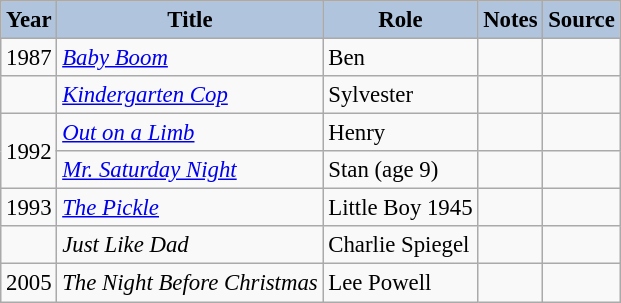<table class="wikitable sortable plainrowheaders" style="width=95%; font-size: 95%;">
<tr>
<th style="background:#b0c4de;">Year </th>
<th style="background:#b0c4de;">Title</th>
<th style="background:#b0c4de;">Role</th>
<th style="background:#b0c4de;" class="unsortable">Notes </th>
<th style="background:#b0c4de;" class="unsortable">Source</th>
</tr>
<tr>
<td>1987</td>
<td><em><a href='#'>Baby Boom</a></em></td>
<td>Ben</td>
<td></td>
<td></td>
</tr>
<tr>
<td></td>
<td><em><a href='#'>Kindergarten Cop</a></em></td>
<td>Sylvester</td>
<td></td>
<td></td>
</tr>
<tr>
<td rowspan="2">1992</td>
<td><em><a href='#'>Out on a Limb</a></em></td>
<td>Henry</td>
<td></td>
<td></td>
</tr>
<tr>
<td><em><a href='#'>Mr. Saturday Night</a></em></td>
<td>Stan (age 9)</td>
<td></td>
<td></td>
</tr>
<tr>
<td>1993</td>
<td><em><a href='#'>The Pickle</a></em></td>
<td>Little Boy 1945</td>
<td></td>
<td></td>
</tr>
<tr>
<td></td>
<td><em>Just Like Dad</em></td>
<td>Charlie Spiegel</td>
<td></td>
<td></td>
</tr>
<tr>
<td>2005</td>
<td><em>The Night Before Christmas</em></td>
<td>Lee Powell</td>
<td></td>
<td></td>
</tr>
</table>
